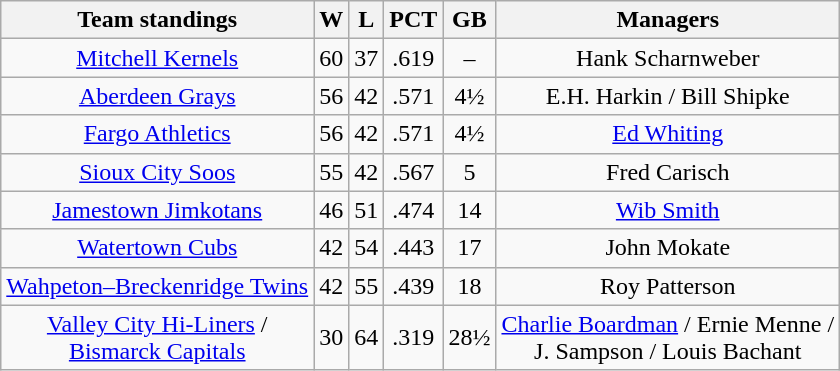<table class="wikitable">
<tr>
<th>Team standings</th>
<th>W</th>
<th>L</th>
<th>PCT</th>
<th>GB</th>
<th>Managers</th>
</tr>
<tr align=center>
<td><a href='#'>Mitchell Kernels</a></td>
<td>60</td>
<td>37</td>
<td>.619</td>
<td>–</td>
<td>Hank Scharnweber</td>
</tr>
<tr align=center>
<td><a href='#'>Aberdeen Grays</a></td>
<td>56</td>
<td>42</td>
<td>.571</td>
<td>4½</td>
<td>E.H. Harkin / Bill Shipke</td>
</tr>
<tr align=center>
<td><a href='#'>Fargo Athletics</a></td>
<td>56</td>
<td>42</td>
<td>.571</td>
<td>4½</td>
<td><a href='#'>Ed Whiting</a></td>
</tr>
<tr align=center>
<td><a href='#'>Sioux City Soos</a></td>
<td>55</td>
<td>42</td>
<td>.567</td>
<td>5</td>
<td>Fred Carisch</td>
</tr>
<tr align=center>
<td><a href='#'>Jamestown Jimkotans</a></td>
<td>46</td>
<td>51</td>
<td>.474</td>
<td>14</td>
<td><a href='#'>Wib Smith</a></td>
</tr>
<tr align=center>
<td><a href='#'>Watertown Cubs</a></td>
<td>42</td>
<td>54</td>
<td>.443</td>
<td>17</td>
<td>John Mokate</td>
</tr>
<tr align=center>
<td><a href='#'>Wahpeton–Breckenridge Twins</a></td>
<td>42</td>
<td>55</td>
<td>.439</td>
<td>18</td>
<td>Roy Patterson</td>
</tr>
<tr align=center>
<td><a href='#'>Valley City Hi-Liners</a> /<br><a href='#'>Bismarck Capitals</a></td>
<td>30</td>
<td>64</td>
<td>.319</td>
<td>28½</td>
<td><a href='#'>Charlie Boardman</a> / Ernie Menne /<br>J. Sampson / Louis Bachant</td>
</tr>
</table>
